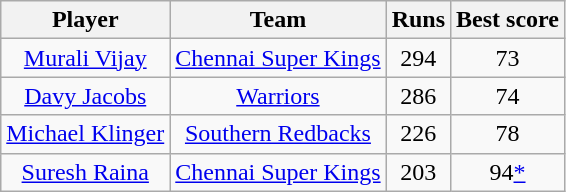<table class="wikitable" style="text-align:center;">
<tr>
<th>Player</th>
<th>Team</th>
<th>Runs</th>
<th>Best score</th>
</tr>
<tr>
<td><a href='#'>Murali Vijay</a></td>
<td><a href='#'>Chennai Super Kings</a></td>
<td>294</td>
<td>73</td>
</tr>
<tr>
<td><a href='#'>Davy Jacobs</a></td>
<td><a href='#'>Warriors</a></td>
<td>286</td>
<td>74</td>
</tr>
<tr>
<td><a href='#'>Michael Klinger</a></td>
<td><a href='#'>Southern Redbacks</a></td>
<td>226</td>
<td>78</td>
</tr>
<tr>
<td><a href='#'>Suresh Raina</a></td>
<td><a href='#'>Chennai Super Kings</a></td>
<td>203</td>
<td>94<a href='#'>*</a></td>
</tr>
</table>
